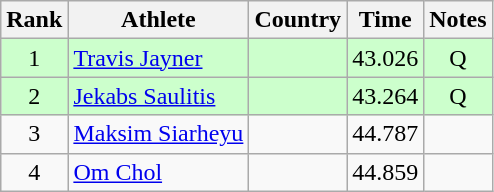<table class="wikitable sortable" style="text-align:center">
<tr>
<th>Rank</th>
<th>Athlete</th>
<th>Country</th>
<th>Time</th>
<th>Notes</th>
</tr>
<tr bgcolor=ccffcc>
<td>1</td>
<td align=left><a href='#'>Travis Jayner</a></td>
<td align=left></td>
<td>43.026</td>
<td>Q</td>
</tr>
<tr bgcolor=ccffcc>
<td>2</td>
<td align=left><a href='#'>Jekabs Saulitis</a></td>
<td align=left></td>
<td>43.264</td>
<td>Q</td>
</tr>
<tr>
<td>3</td>
<td align=left><a href='#'>Maksim Siarheyu</a></td>
<td align=left></td>
<td>44.787</td>
<td></td>
</tr>
<tr>
<td>4</td>
<td align=left><a href='#'>Om Chol</a></td>
<td align=left></td>
<td>44.859</td>
<td></td>
</tr>
</table>
